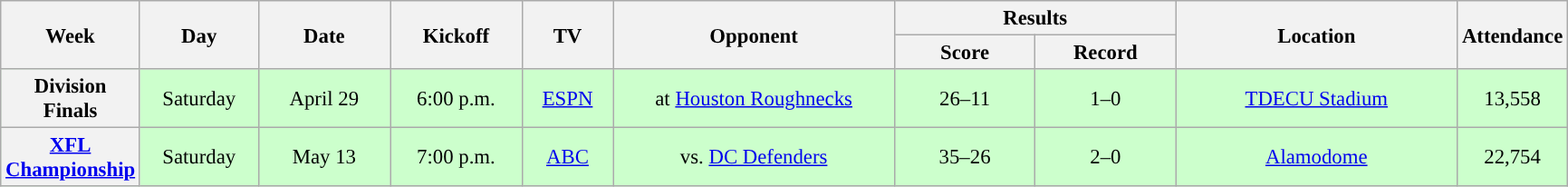<table class="wikitable" style="text-align:center; font-size: 95%;">
<tr>
<th rowspan="2" width="40">Week</th>
<th rowspan="2" width="80">Day</th>
<th rowspan="2" width="90">Date</th>
<th rowspan="2" width="90">Kickoff</th>
<th rowspan="2" width="60">TV</th>
<th rowspan="2" width="200">Opponent</th>
<th colspan="2" width="200">Results</th>
<th rowspan="2" width="200">Location</th>
<th rowspan="2">Attendance</th>
</tr>
<tr>
<th width="60">Score</th>
<th width="60">Record</th>
</tr>
<tr style="background:#ccffcc">
<th>Division Finals</th>
<td>Saturday</td>
<td>April 29</td>
<td>6:00 p.m.</td>
<td><a href='#'>ESPN</a></td>
<td>at <a href='#'>Houston Roughnecks</a></td>
<td>26–11</td>
<td>1–0</td>
<td><a href='#'>TDECU Stadium</a></td>
<td>13,558</td>
</tr>
<tr style="background:#ccffcc">
<th><a href='#'>XFL Championship</a></th>
<td>Saturday</td>
<td>May 13</td>
<td>7:00 p.m.</td>
<td><a href='#'>ABC</a></td>
<td>vs. <a href='#'>DC Defenders</a></td>
<td>35–26</td>
<td>2–0</td>
<td><a href='#'>Alamodome</a></td>
<td>22,754</td>
</tr>
</table>
